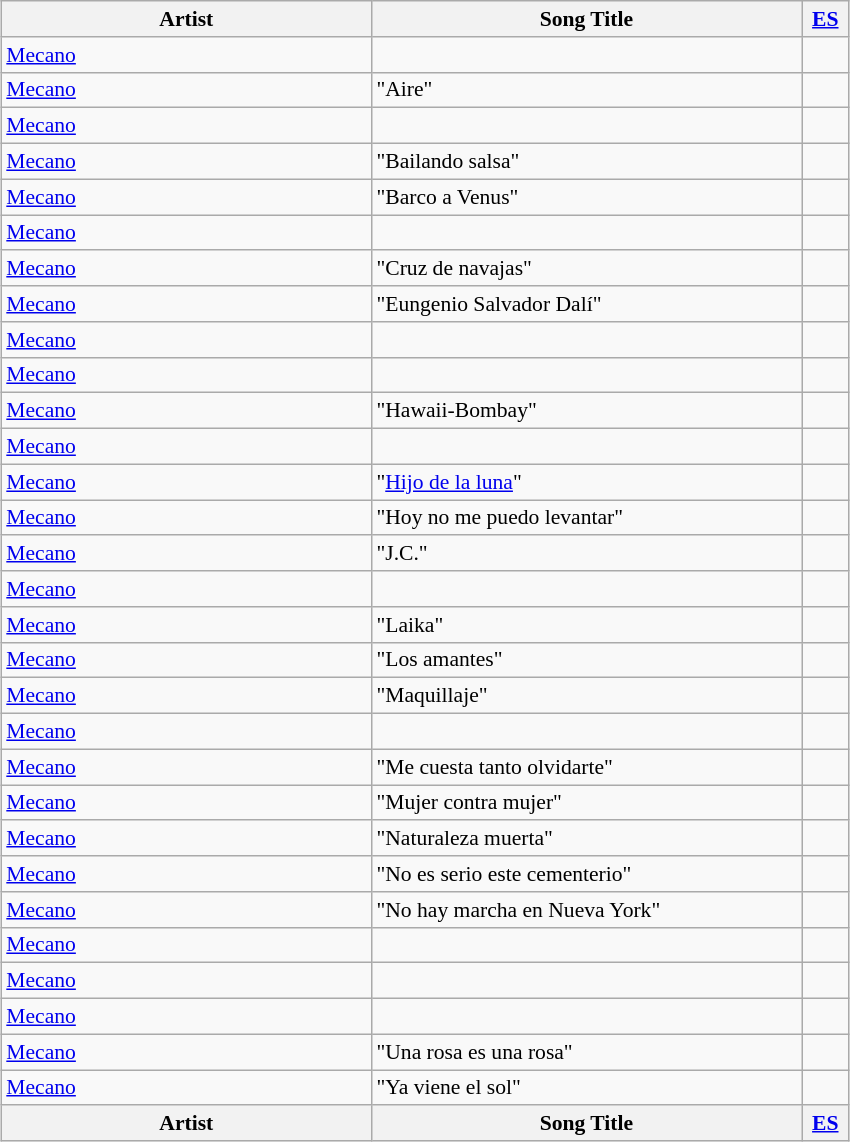<table class="wikitable sortable" style="font-size:90%; text-align:left; margin: 5px;">
<tr>
<th style="width:240px;">Artist</th>
<th style="width:280px;">Song Title</th>
<th width=25px><a href='#'>ES</a></th>
</tr>
<tr>
<td><a href='#'>Mecano</a></td>
<td></td>
<td></td>
</tr>
<tr>
<td><a href='#'>Mecano</a></td>
<td>"Aire"</td>
<td></td>
</tr>
<tr>
<td><a href='#'>Mecano</a></td>
<td></td>
<td></td>
</tr>
<tr>
<td><a href='#'>Mecano</a></td>
<td>"Bailando salsa"</td>
<td></td>
</tr>
<tr>
<td><a href='#'>Mecano</a></td>
<td>"Barco a Venus"</td>
<td></td>
</tr>
<tr>
<td><a href='#'>Mecano</a></td>
<td></td>
<td></td>
</tr>
<tr>
<td><a href='#'>Mecano</a></td>
<td>"Cruz de navajas"</td>
<td></td>
</tr>
<tr>
<td><a href='#'>Mecano</a></td>
<td>"Eungenio Salvador Dalí"</td>
<td></td>
</tr>
<tr>
<td><a href='#'>Mecano</a></td>
<td></td>
<td></td>
</tr>
<tr>
<td><a href='#'>Mecano</a></td>
<td></td>
<td></td>
</tr>
<tr>
<td><a href='#'>Mecano</a></td>
<td>"Hawaii-Bombay"</td>
<td></td>
</tr>
<tr>
<td><a href='#'>Mecano</a></td>
<td></td>
<td></td>
</tr>
<tr>
<td><a href='#'>Mecano</a></td>
<td>"<a href='#'>Hijo de la luna</a>"</td>
<td></td>
</tr>
<tr>
<td><a href='#'>Mecano</a></td>
<td>"Hoy no me puedo levantar"</td>
<td></td>
</tr>
<tr>
<td><a href='#'>Mecano</a></td>
<td>"J.C."</td>
<td></td>
</tr>
<tr>
<td><a href='#'>Mecano</a></td>
<td></td>
<td></td>
</tr>
<tr>
<td><a href='#'>Mecano</a></td>
<td>"Laika"</td>
<td></td>
</tr>
<tr>
<td><a href='#'>Mecano</a></td>
<td>"Los amantes"</td>
<td></td>
</tr>
<tr>
<td><a href='#'>Mecano</a></td>
<td>"Maquillaje"</td>
<td></td>
</tr>
<tr>
<td><a href='#'>Mecano</a></td>
<td></td>
<td></td>
</tr>
<tr>
<td><a href='#'>Mecano</a></td>
<td>"Me cuesta tanto olvidarte"</td>
<td></td>
</tr>
<tr>
<td><a href='#'>Mecano</a></td>
<td>"Mujer contra mujer"</td>
<td></td>
</tr>
<tr>
<td><a href='#'>Mecano</a></td>
<td>"Naturaleza muerta"</td>
<td></td>
</tr>
<tr>
<td><a href='#'>Mecano</a></td>
<td>"No es serio este cementerio"</td>
<td></td>
</tr>
<tr>
<td><a href='#'>Mecano</a></td>
<td>"No hay marcha en Nueva York"</td>
<td></td>
</tr>
<tr>
<td><a href='#'>Mecano</a></td>
<td></td>
<td></td>
</tr>
<tr>
<td><a href='#'>Mecano</a></td>
<td></td>
<td></td>
</tr>
<tr>
<td><a href='#'>Mecano</a></td>
<td></td>
<td></td>
</tr>
<tr>
<td><a href='#'>Mecano</a></td>
<td>"Una rosa es una rosa"</td>
<td></td>
</tr>
<tr>
<td><a href='#'>Mecano</a></td>
<td>"Ya viene el sol"</td>
<td></td>
</tr>
<tr class="sortbottom">
<th>Artist</th>
<th>Song Title</th>
<th><a href='#'>ES</a></th>
</tr>
</table>
